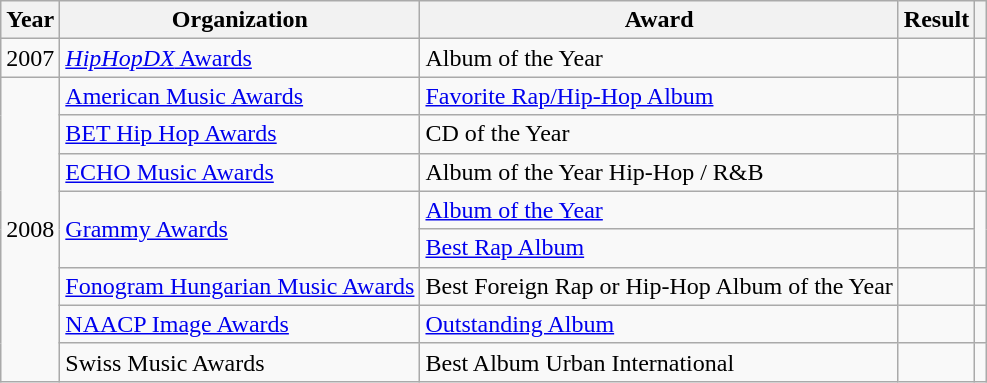<table class="wikitable">
<tr>
<th scope="col">Year</th>
<th scope="col">Organization</th>
<th scope="col">Award</th>
<th scope="col">Result</th>
<th scope="col" class="unsortable"></th>
</tr>
<tr>
<td>2007</td>
<td><a href='#'><em>HipHopDX</em> Awards</a></td>
<td>Album of the Year</td>
<td></td>
<td style="text-align:center;"></td>
</tr>
<tr>
<td rowspan=8>2008</td>
<td><a href='#'>American Music Awards</a></td>
<td><a href='#'>Favorite Rap/Hip-Hop Album</a></td>
<td></td>
<td style="text-align:center;"></td>
</tr>
<tr>
<td><a href='#'>BET Hip Hop Awards</a></td>
<td>CD of the Year</td>
<td></td>
<td style="text-align:center;"></td>
</tr>
<tr>
<td><a href='#'>ECHO Music Awards</a></td>
<td>Album of the Year Hip-Hop / R&B</td>
<td></td>
<td style="text-align:center;"></td>
</tr>
<tr>
<td rowspan="2"><a href='#'>Grammy Awards</a></td>
<td><a href='#'>Album of the Year</a></td>
<td></td>
<td style="text-align:center;" rowspan="2"></td>
</tr>
<tr>
<td><a href='#'>Best Rap Album</a></td>
<td></td>
</tr>
<tr>
<td><a href='#'>Fonogram Hungarian Music Awards</a></td>
<td>Best Foreign Rap or Hip-Hop Album of the Year</td>
<td></td>
<td style="text-align:center;"></td>
</tr>
<tr>
<td><a href='#'>NAACP Image Awards</a></td>
<td><a href='#'>Outstanding Album</a></td>
<td></td>
<td style="text-align:center;"></td>
</tr>
<tr>
<td>Swiss Music Awards</td>
<td>Best Album Urban International</td>
<td></td>
<td style="text-align:center;"></td>
</tr>
</table>
